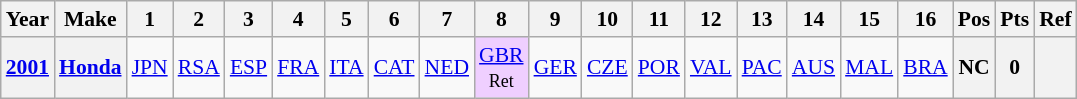<table class="wikitable" style="text-align:center; font-size:90%">
<tr>
<th>Year</th>
<th>Make</th>
<th>1</th>
<th>2</th>
<th>3</th>
<th>4</th>
<th>5</th>
<th>6</th>
<th>7</th>
<th>8</th>
<th>9</th>
<th>10</th>
<th>11</th>
<th>12</th>
<th>13</th>
<th>14</th>
<th>15</th>
<th>16</th>
<th>Pos</th>
<th>Pts</th>
<th>Ref</th>
</tr>
<tr>
<th><a href='#'>2001</a></th>
<th><a href='#'>Honda</a></th>
<td><a href='#'>JPN</a></td>
<td><a href='#'>RSA</a></td>
<td><a href='#'>ESP</a></td>
<td><a href='#'>FRA</a></td>
<td><a href='#'>ITA</a></td>
<td><a href='#'>CAT</a></td>
<td><a href='#'>NED</a></td>
<td style="background:#EFCFFF;"><a href='#'>GBR</a><br><small>Ret</small></td>
<td><a href='#'>GER</a></td>
<td><a href='#'>CZE</a></td>
<td><a href='#'>POR</a></td>
<td><a href='#'>VAL</a></td>
<td><a href='#'>PAC</a></td>
<td><a href='#'>AUS</a></td>
<td><a href='#'>MAL</a></td>
<td><a href='#'>BRA</a></td>
<th>NC</th>
<th>0</th>
<th></th>
</tr>
</table>
